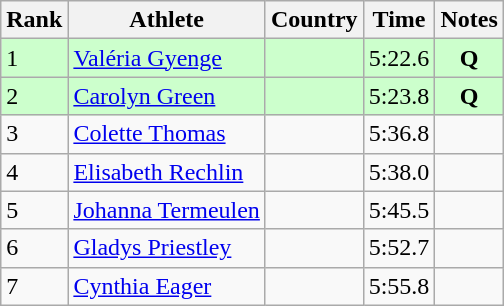<table class="wikitable">
<tr>
<th>Rank</th>
<th>Athlete</th>
<th>Country</th>
<th>Time</th>
<th>Notes</th>
</tr>
<tr bgcolor=#CCFFCC>
<td>1</td>
<td><a href='#'>Valéria Gyenge</a></td>
<td></td>
<td>5:22.6</td>
<td align=center><strong>Q</strong></td>
</tr>
<tr bgcolor=#CCFFCC>
<td>2</td>
<td><a href='#'>Carolyn Green</a></td>
<td></td>
<td>5:23.8</td>
<td align=center><strong>Q</strong></td>
</tr>
<tr>
<td>3</td>
<td><a href='#'>Colette Thomas</a></td>
<td></td>
<td>5:36.8</td>
<td></td>
</tr>
<tr>
<td>4</td>
<td><a href='#'>Elisabeth Rechlin</a></td>
<td></td>
<td>5:38.0</td>
<td></td>
</tr>
<tr>
<td>5</td>
<td><a href='#'>Johanna Termeulen</a></td>
<td></td>
<td>5:45.5</td>
<td></td>
</tr>
<tr>
<td>6</td>
<td><a href='#'>Gladys Priestley</a></td>
<td></td>
<td>5:52.7</td>
<td></td>
</tr>
<tr>
<td>7</td>
<td><a href='#'>Cynthia Eager</a></td>
<td></td>
<td>5:55.8</td>
<td></td>
</tr>
</table>
